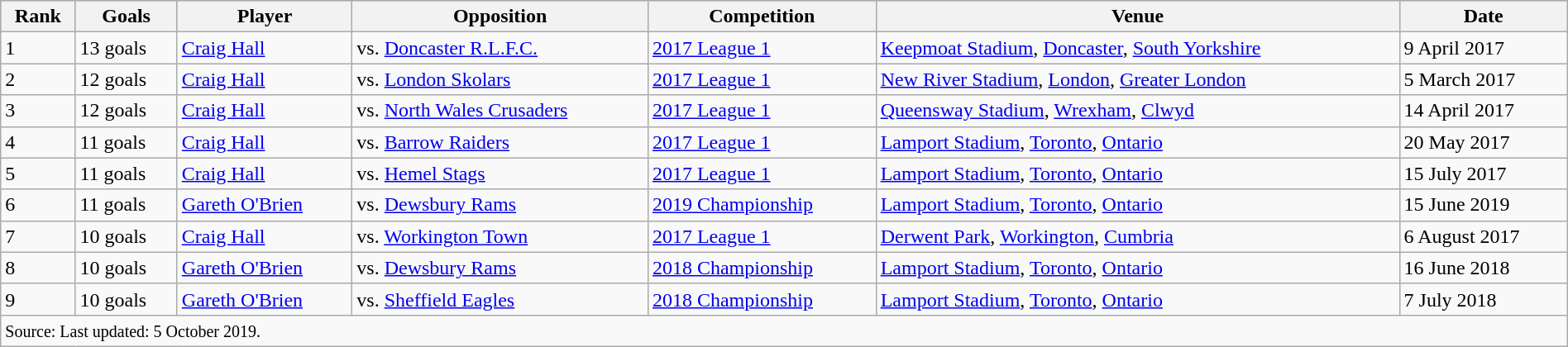<table class="wikitable" style="width:100%;">
<tr style="background:#87cefa;">
<th>Rank</th>
<th>Goals</th>
<th>Player</th>
<th>Opposition</th>
<th>Competition</th>
<th>Venue</th>
<th>Date</th>
</tr>
<tr>
<td>1</td>
<td>13 goals</td>
<td> <a href='#'>Craig Hall</a></td>
<td>vs. <a href='#'>Doncaster R.L.F.C.</a></td>
<td><a href='#'>2017 League 1</a></td>
<td> <a href='#'>Keepmoat Stadium</a>, <a href='#'>Doncaster</a>, <a href='#'>South Yorkshire</a></td>
<td>9 April 2017</td>
</tr>
<tr>
<td>2</td>
<td>12 goals</td>
<td> <a href='#'>Craig Hall</a></td>
<td>vs. <a href='#'>London Skolars</a></td>
<td><a href='#'>2017 League 1</a></td>
<td> <a href='#'>New River Stadium</a>, <a href='#'>London</a>, <a href='#'>Greater London</a></td>
<td>5 March 2017</td>
</tr>
<tr>
<td>3</td>
<td>12 goals</td>
<td> <a href='#'>Craig Hall</a></td>
<td>vs. <a href='#'>North Wales Crusaders</a></td>
<td><a href='#'>2017 League 1</a></td>
<td> <a href='#'>Queensway Stadium</a>, <a href='#'>Wrexham</a>, <a href='#'>Clwyd</a></td>
<td>14 April 2017</td>
</tr>
<tr>
<td>4</td>
<td>11 goals</td>
<td> <a href='#'>Craig Hall</a></td>
<td>vs. <a href='#'>Barrow Raiders</a></td>
<td><a href='#'>2017 League 1</a></td>
<td> <a href='#'>Lamport Stadium</a>, <a href='#'>Toronto</a>, <a href='#'>Ontario</a></td>
<td>20 May 2017</td>
</tr>
<tr>
<td>5</td>
<td>11 goals</td>
<td> <a href='#'>Craig Hall</a></td>
<td>vs. <a href='#'>Hemel Stags</a></td>
<td><a href='#'>2017 League 1</a></td>
<td> <a href='#'>Lamport Stadium</a>, <a href='#'>Toronto</a>, <a href='#'>Ontario</a></td>
<td>15 July 2017</td>
</tr>
<tr>
<td>6</td>
<td>11 goals</td>
<td> <a href='#'>Gareth O'Brien</a></td>
<td>vs. <a href='#'>Dewsbury Rams</a></td>
<td><a href='#'>2019 Championship</a></td>
<td> <a href='#'>Lamport Stadium</a>, <a href='#'>Toronto</a>, <a href='#'>Ontario</a></td>
<td>15 June 2019</td>
</tr>
<tr>
<td>7</td>
<td>10 goals</td>
<td> <a href='#'>Craig Hall</a></td>
<td>vs. <a href='#'>Workington Town</a></td>
<td><a href='#'>2017 League 1</a></td>
<td> <a href='#'>Derwent Park</a>, <a href='#'>Workington</a>, <a href='#'>Cumbria</a></td>
<td>6 August 2017</td>
</tr>
<tr>
<td>8</td>
<td>10 goals</td>
<td> <a href='#'>Gareth O'Brien</a></td>
<td>vs. <a href='#'>Dewsbury Rams</a></td>
<td><a href='#'>2018 Championship</a></td>
<td> <a href='#'>Lamport Stadium</a>, <a href='#'>Toronto</a>, <a href='#'>Ontario</a></td>
<td>16 June 2018</td>
</tr>
<tr>
<td>9</td>
<td>10 goals</td>
<td> <a href='#'>Gareth O'Brien</a></td>
<td>vs. <a href='#'>Sheffield Eagles</a></td>
<td><a href='#'>2018 Championship</a></td>
<td> <a href='#'>Lamport Stadium</a>, <a href='#'>Toronto</a>, <a href='#'>Ontario</a></td>
<td>7 July 2018</td>
</tr>
<tr>
<td colspan=7><small>Source: Last updated: 5 October 2019.</small></td>
</tr>
</table>
